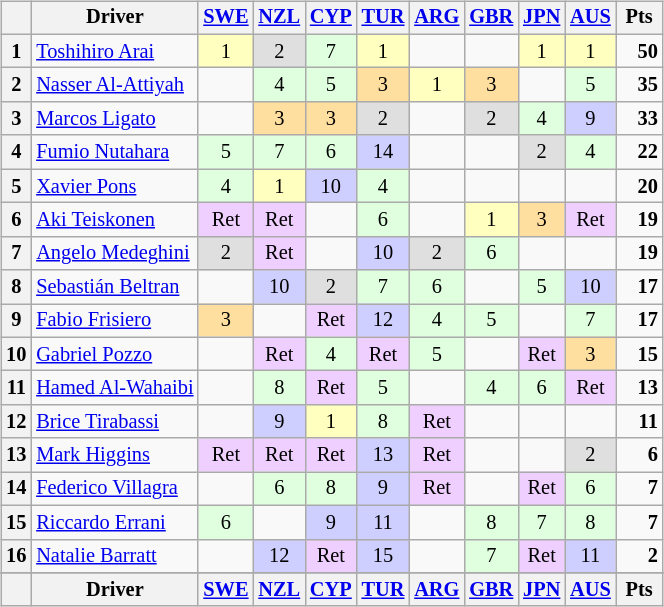<table>
<tr>
<td><br><table class="wikitable" style="font-size: 85%; text-align: center;">
<tr valign="top">
<th valign="middle"></th>
<th valign="middle">Driver</th>
<th><a href='#'>SWE</a><br></th>
<th><a href='#'>NZL</a><br></th>
<th><a href='#'>CYP</a><br></th>
<th><a href='#'>TUR</a><br></th>
<th><a href='#'>ARG</a><br></th>
<th><a href='#'>GBR</a><br></th>
<th><a href='#'>JPN</a><br></th>
<th><a href='#'>AUS</a><br></th>
<th valign="middle"> Pts </th>
</tr>
<tr>
<th>1</th>
<td align=left> <a href='#'>Toshihiro Arai</a></td>
<td style="background:#ffffbf;">1</td>
<td style="background:#dfdfdf;">2</td>
<td style="background:#dfffdf;">7</td>
<td style="background:#ffffbf;">1</td>
<td></td>
<td></td>
<td style="background:#ffffbf;">1</td>
<td style="background:#ffffbf;">1</td>
<td align="right"><strong>50</strong></td>
</tr>
<tr>
<th>2</th>
<td align=left> <a href='#'>Nasser Al-Attiyah</a></td>
<td></td>
<td style="background:#dfffdf;">4</td>
<td style="background:#dfffdf;">5</td>
<td style="background:#ffdf9f;">3</td>
<td style="background:#ffffbf;">1</td>
<td style="background:#ffdf9f;">3</td>
<td></td>
<td style="background:#dfffdf;">5</td>
<td align="right"><strong>35</strong></td>
</tr>
<tr>
<th>3</th>
<td align=left> <a href='#'>Marcos Ligato</a></td>
<td></td>
<td style="background:#ffdf9f;">3</td>
<td style="background:#ffdf9f;">3</td>
<td style="background:#dfdfdf;">2</td>
<td></td>
<td style="background:#dfdfdf;">2</td>
<td style="background:#dfffdf;">4</td>
<td style="background:#cfcfff;">9</td>
<td align="right"><strong>33</strong></td>
</tr>
<tr>
<th>4</th>
<td align=left nowrap> <a href='#'>Fumio Nutahara</a></td>
<td style="background:#dfffdf;">5</td>
<td style="background:#dfffdf;">7</td>
<td style="background:#dfffdf;">6</td>
<td style="background:#cfcfff;">14</td>
<td></td>
<td></td>
<td style="background:#dfdfdf;">2</td>
<td style="background:#dfffdf;">4</td>
<td align="right"><strong>22</strong></td>
</tr>
<tr>
<th>5</th>
<td align=left> <a href='#'>Xavier Pons</a></td>
<td style="background:#dfffdf;">4</td>
<td style="background:#ffffbf;">1</td>
<td style="background:#cfcfff;">10</td>
<td style="background:#dfffdf;">4</td>
<td></td>
<td></td>
<td></td>
<td></td>
<td align="right"><strong>20</strong></td>
</tr>
<tr>
<th>6</th>
<td align=left> <a href='#'>Aki Teiskonen</a></td>
<td style="background:#efcfff;">Ret</td>
<td style="background:#efcfff;">Ret</td>
<td></td>
<td style="background:#dfffdf;">6</td>
<td></td>
<td style="background:#ffffbf;">1</td>
<td style="background:#ffdf9f;">3</td>
<td style="background:#efcfff;">Ret</td>
<td align="right"><strong>19</strong></td>
</tr>
<tr>
<th>7</th>
<td align=left> <a href='#'>Angelo Medeghini</a></td>
<td style="background:#dfdfdf;">2</td>
<td style="background:#efcfff;">Ret</td>
<td></td>
<td style="background:#cfcfff;">10</td>
<td style="background:#dfdfdf;">2</td>
<td style="background:#dfffdf;">6</td>
<td></td>
<td></td>
<td align="right"><strong>19</strong></td>
</tr>
<tr>
<th>8</th>
<td align=left> <a href='#'>Sebastián Beltran</a></td>
<td></td>
<td style="background:#cfcfff;">10</td>
<td style="background:#dfdfdf;">2</td>
<td style="background:#dfffdf;">7</td>
<td style="background:#dfffdf;">6</td>
<td></td>
<td style="background:#dfffdf;">5</td>
<td style="background:#cfcfff;">10</td>
<td align="right"><strong>17</strong></td>
</tr>
<tr>
<th>9</th>
<td align=left> <a href='#'>Fabio Frisiero</a></td>
<td style="background:#ffdf9f;">3</td>
<td></td>
<td style="background:#efcfff;">Ret</td>
<td style="background:#cfcfff;">12</td>
<td style="background:#dfffdf;">4</td>
<td style="background:#dfffdf;">5</td>
<td></td>
<td style="background:#dfffdf;">7</td>
<td align="right"><strong>17</strong></td>
</tr>
<tr>
<th>10</th>
<td align=left> <a href='#'>Gabriel Pozzo</a></td>
<td></td>
<td style="background:#efcfff;">Ret</td>
<td style="background:#dfffdf;">4</td>
<td style="background:#efcfff;">Ret</td>
<td style="background:#dfffdf;">5</td>
<td></td>
<td style="background:#efcfff;">Ret</td>
<td style="background:#ffdf9f;">3</td>
<td align="right"><strong>15</strong></td>
</tr>
<tr>
<th>11</th>
<td align=left> <a href='#'>Hamed Al-Wahaibi</a></td>
<td></td>
<td style="background:#dfffdf;">8</td>
<td style="background:#efcfff;">Ret</td>
<td style="background:#dfffdf;">5</td>
<td></td>
<td style="background:#dfffdf;">4</td>
<td style="background:#dfffdf;">6</td>
<td style="background:#efcfff;">Ret</td>
<td align="right"><strong>13</strong></td>
</tr>
<tr>
<th>12</th>
<td align=left> <a href='#'>Brice Tirabassi</a></td>
<td></td>
<td style="background:#cfcfff;">9</td>
<td style="background:#ffffbf;">1</td>
<td style="background:#dfffdf;">8</td>
<td style="background:#efcfff;">Ret</td>
<td></td>
<td></td>
<td></td>
<td align="right"><strong>11</strong></td>
</tr>
<tr>
<th>13</th>
<td align=left> <a href='#'>Mark Higgins</a></td>
<td style="background:#efcfff;">Ret</td>
<td style="background:#efcfff;">Ret</td>
<td style="background:#efcfff;">Ret</td>
<td style="background:#cfcfff;">13</td>
<td style="background:#efcfff;">Ret</td>
<td></td>
<td></td>
<td style="background:#dfdfdf;">2</td>
<td align="right"><strong>6</strong></td>
</tr>
<tr>
<th>14</th>
<td align=left> <a href='#'>Federico Villagra</a></td>
<td></td>
<td style="background:#dfffdf;">6</td>
<td style="background:#dfffdf;">8</td>
<td style="background:#cfcfff;">9</td>
<td style="background:#efcfff;">Ret</td>
<td></td>
<td style="background:#efcfff;">Ret</td>
<td style="background:#dfffdf;">6</td>
<td align="right"><strong>7</strong></td>
</tr>
<tr>
<th>15</th>
<td align=left> <a href='#'>Riccardo Errani</a></td>
<td style="background:#dfffdf;">6</td>
<td></td>
<td style="background:#cfcfff;">9</td>
<td style="background:#cfcfff;">11</td>
<td></td>
<td style="background:#dfffdf;">8</td>
<td style="background:#dfffdf;">7</td>
<td style="background:#dfffdf;">8</td>
<td align="right"><strong>7</strong></td>
</tr>
<tr>
<th>16</th>
<td align=left> <a href='#'>Natalie Barratt</a></td>
<td></td>
<td style="background:#cfcfff;">12</td>
<td style="background:#efcfff;">Ret</td>
<td style="background:#cfcfff;">15</td>
<td></td>
<td style="background:#dfffdf;">7</td>
<td style="background:#efcfff;">Ret</td>
<td style="background:#cfcfff;">11</td>
<td align="right"><strong>2</strong></td>
</tr>
<tr>
</tr>
<tr valign="top">
<th valign="middle"></th>
<th valign="middle">Driver</th>
<th><a href='#'>SWE</a><br></th>
<th><a href='#'>NZL</a><br></th>
<th><a href='#'>CYP</a><br></th>
<th><a href='#'>TUR</a><br></th>
<th><a href='#'>ARG</a><br></th>
<th><a href='#'>GBR</a><br></th>
<th><a href='#'>JPN</a><br></th>
<th><a href='#'>AUS</a><br></th>
<th valign="middle">Pts</th>
</tr>
</table>
</td>
<td valign="top"><br></td>
</tr>
</table>
